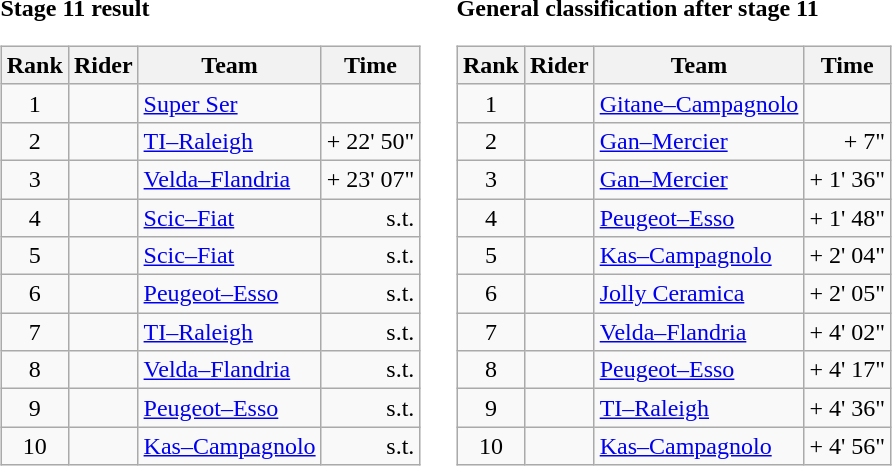<table>
<tr>
<td><strong>Stage 11 result</strong><br><table class="wikitable">
<tr>
<th scope="col">Rank</th>
<th scope="col">Rider</th>
<th scope="col">Team</th>
<th scope="col">Time</th>
</tr>
<tr>
<td style="text-align:center;">1</td>
<td></td>
<td><a href='#'>Super Ser</a></td>
<td style="text-align:right;"></td>
</tr>
<tr>
<td style="text-align:center;">2</td>
<td></td>
<td><a href='#'>TI–Raleigh</a></td>
<td style="text-align:right;">+ 22' 50"</td>
</tr>
<tr>
<td style="text-align:center;">3</td>
<td></td>
<td><a href='#'>Velda–Flandria</a></td>
<td style="text-align:right;">+ 23' 07"</td>
</tr>
<tr>
<td style="text-align:center;">4</td>
<td></td>
<td><a href='#'>Scic–Fiat</a></td>
<td style="text-align:right;">s.t.</td>
</tr>
<tr>
<td style="text-align:center;">5</td>
<td></td>
<td><a href='#'>Scic–Fiat</a></td>
<td style="text-align:right;">s.t.</td>
</tr>
<tr>
<td style="text-align:center;">6</td>
<td></td>
<td><a href='#'>Peugeot–Esso</a></td>
<td style="text-align:right;">s.t.</td>
</tr>
<tr>
<td style="text-align:center;">7</td>
<td></td>
<td><a href='#'>TI–Raleigh</a></td>
<td style="text-align:right;">s.t.</td>
</tr>
<tr>
<td style="text-align:center;">8</td>
<td></td>
<td><a href='#'>Velda–Flandria</a></td>
<td style="text-align:right;">s.t.</td>
</tr>
<tr>
<td style="text-align:center;">9</td>
<td></td>
<td><a href='#'>Peugeot–Esso</a></td>
<td style="text-align:right;">s.t.</td>
</tr>
<tr>
<td style="text-align:center;">10</td>
<td></td>
<td><a href='#'>Kas–Campagnolo</a></td>
<td style="text-align:right;">s.t.</td>
</tr>
</table>
</td>
<td></td>
<td><strong>General classification after stage 11</strong><br><table class="wikitable">
<tr>
<th scope="col">Rank</th>
<th scope="col">Rider</th>
<th scope="col">Team</th>
<th scope="col">Time</th>
</tr>
<tr>
<td style="text-align:center;">1</td>
<td> </td>
<td><a href='#'>Gitane–Campagnolo</a></td>
<td style="text-align:right;"></td>
</tr>
<tr>
<td style="text-align:center;">2</td>
<td></td>
<td><a href='#'>Gan–Mercier</a></td>
<td style="text-align:right;">+ 7"</td>
</tr>
<tr>
<td style="text-align:center;">3</td>
<td></td>
<td><a href='#'>Gan–Mercier</a></td>
<td style="text-align:right;">+ 1' 36"</td>
</tr>
<tr>
<td style="text-align:center;">4</td>
<td></td>
<td><a href='#'>Peugeot–Esso</a></td>
<td style="text-align:right;">+ 1' 48"</td>
</tr>
<tr>
<td style="text-align:center;">5</td>
<td></td>
<td><a href='#'>Kas–Campagnolo</a></td>
<td style="text-align:right;">+ 2' 04"</td>
</tr>
<tr>
<td style="text-align:center;">6</td>
<td></td>
<td><a href='#'>Jolly Ceramica</a></td>
<td style="text-align:right;">+ 2' 05"</td>
</tr>
<tr>
<td style="text-align:center;">7</td>
<td></td>
<td><a href='#'>Velda–Flandria</a></td>
<td style="text-align:right;">+ 4' 02"</td>
</tr>
<tr>
<td style="text-align:center;">8</td>
<td></td>
<td><a href='#'>Peugeot–Esso</a></td>
<td style="text-align:right;">+ 4' 17"</td>
</tr>
<tr>
<td style="text-align:center;">9</td>
<td></td>
<td><a href='#'>TI–Raleigh</a></td>
<td style="text-align:right;">+ 4' 36"</td>
</tr>
<tr>
<td style="text-align:center;">10</td>
<td></td>
<td><a href='#'>Kas–Campagnolo</a></td>
<td style="text-align:right;">+ 4' 56"</td>
</tr>
</table>
</td>
</tr>
</table>
